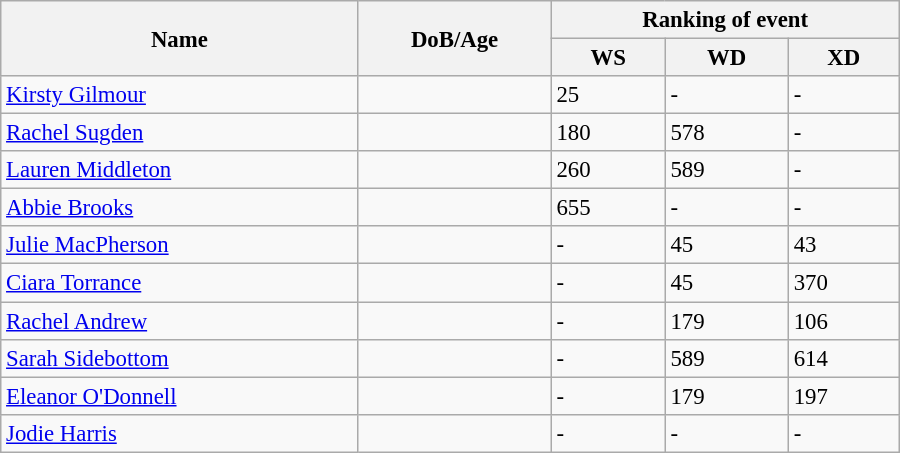<table class="wikitable" style="width:600px; font-size:95%;">
<tr>
<th rowspan="2" align="left">Name</th>
<th rowspan="2" align="left">DoB/Age</th>
<th colspan="3" align="center">Ranking of event</th>
</tr>
<tr>
<th align="center">WS</th>
<th>WD</th>
<th align="center">XD</th>
</tr>
<tr>
<td><a href='#'>Kirsty Gilmour</a></td>
<td></td>
<td>25</td>
<td>-</td>
<td>-</td>
</tr>
<tr>
<td><a href='#'>Rachel Sugden</a></td>
<td></td>
<td>180</td>
<td>578</td>
<td>-</td>
</tr>
<tr>
<td><a href='#'>Lauren Middleton</a></td>
<td></td>
<td>260</td>
<td>589</td>
<td>-</td>
</tr>
<tr>
<td><a href='#'>Abbie Brooks</a></td>
<td></td>
<td>655</td>
<td>-</td>
<td>-</td>
</tr>
<tr>
<td><a href='#'>Julie MacPherson</a></td>
<td></td>
<td>-</td>
<td>45</td>
<td>43</td>
</tr>
<tr>
<td><a href='#'>Ciara Torrance</a></td>
<td></td>
<td>-</td>
<td>45</td>
<td>370</td>
</tr>
<tr>
<td><a href='#'>Rachel Andrew</a></td>
<td></td>
<td>-</td>
<td>179</td>
<td>106</td>
</tr>
<tr>
<td><a href='#'>Sarah Sidebottom</a></td>
<td></td>
<td>-</td>
<td>589</td>
<td>614</td>
</tr>
<tr>
<td><a href='#'>Eleanor O'Donnell</a></td>
<td></td>
<td>-</td>
<td>179</td>
<td>197</td>
</tr>
<tr>
<td><a href='#'>Jodie Harris</a></td>
<td></td>
<td>-</td>
<td>-</td>
<td>-</td>
</tr>
</table>
